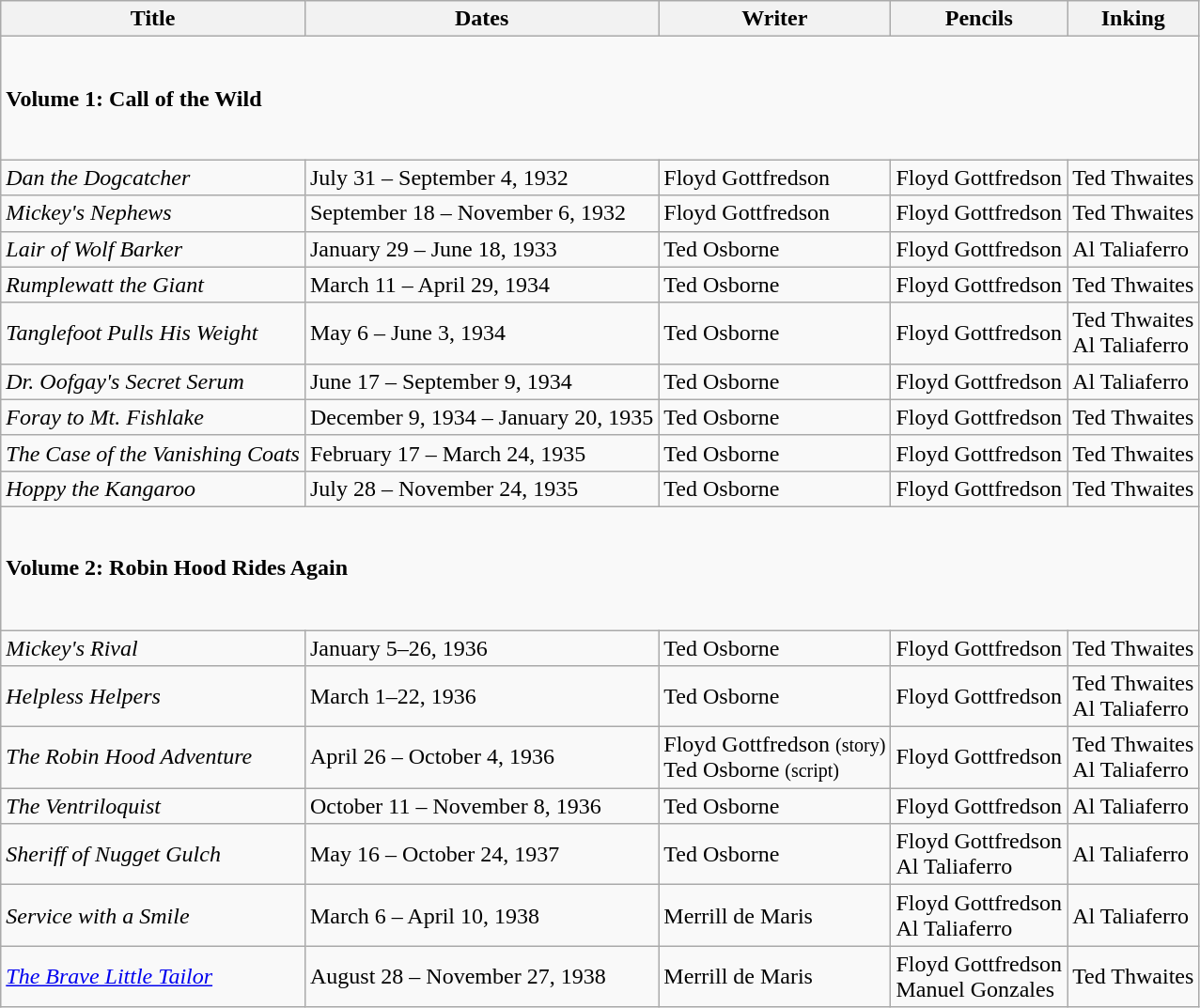<table class="wikitable" margin:auto;">
<tr>
<th>Title</th>
<th>Dates</th>
<th>Writer</th>
<th>Pencils</th>
<th>Inking</th>
</tr>
<tr>
<td colspan="5" style="height: 5em;"><strong>Volume 1: Call of the Wild</strong></td>
</tr>
<tr>
<td><em>Dan the Dogcatcher</em></td>
<td>July 31 – September 4, 1932</td>
<td>Floyd Gottfredson</td>
<td>Floyd Gottfredson</td>
<td>Ted Thwaites</td>
</tr>
<tr>
<td><em>Mickey's Nephews</em></td>
<td>September 18 – November 6, 1932</td>
<td>Floyd Gottfredson</td>
<td>Floyd Gottfredson</td>
<td>Ted Thwaites</td>
</tr>
<tr>
<td><em>Lair of Wolf Barker</em></td>
<td>January 29 – June 18, 1933</td>
<td>Ted Osborne</td>
<td>Floyd Gottfredson</td>
<td>Al Taliaferro</td>
</tr>
<tr>
<td><em>Rumplewatt the Giant</em></td>
<td>March 11 – April 29, 1934</td>
<td>Ted Osborne</td>
<td>Floyd Gottfredson</td>
<td>Ted Thwaites</td>
</tr>
<tr>
<td><em>Tanglefoot Pulls His Weight</em></td>
<td>May 6 – June 3, 1934</td>
<td>Ted Osborne</td>
<td>Floyd Gottfredson</td>
<td>Ted Thwaites<br>Al Taliaferro</td>
</tr>
<tr>
<td><em>Dr. Oofgay's Secret Serum</em></td>
<td>June 17 – September 9, 1934</td>
<td>Ted Osborne</td>
<td>Floyd Gottfredson</td>
<td>Al Taliaferro</td>
</tr>
<tr>
<td><em>Foray to Mt. Fishlake</em></td>
<td>December 9, 1934 – January 20, 1935</td>
<td>Ted Osborne</td>
<td>Floyd Gottfredson</td>
<td>Ted Thwaites</td>
</tr>
<tr>
<td><em>The Case of the Vanishing Coats</em></td>
<td>February 17 – March 24, 1935</td>
<td>Ted Osborne</td>
<td>Floyd Gottfredson</td>
<td>Ted Thwaites</td>
</tr>
<tr>
<td><em>Hoppy the Kangaroo</em></td>
<td>July 28 – November 24, 1935</td>
<td>Ted Osborne</td>
<td>Floyd Gottfredson</td>
<td>Ted Thwaites</td>
</tr>
<tr>
<td colspan="5" style="height: 5em;"><strong>Volume 2: Robin Hood Rides Again</strong></td>
</tr>
<tr>
<td><em>Mickey's Rival</em></td>
<td>January 5–26, 1936</td>
<td>Ted Osborne</td>
<td>Floyd Gottfredson</td>
<td>Ted Thwaites</td>
</tr>
<tr>
<td><em>Helpless Helpers</em></td>
<td>March 1–22, 1936</td>
<td>Ted Osborne</td>
<td>Floyd Gottfredson</td>
<td>Ted Thwaites<br>Al Taliaferro</td>
</tr>
<tr>
<td><em>The Robin Hood Adventure</em></td>
<td>April 26 – October 4, 1936</td>
<td>Floyd Gottfredson <small>(story)</small><br>Ted Osborne <small>(script)</small></td>
<td>Floyd Gottfredson</td>
<td>Ted Thwaites<br>Al Taliaferro</td>
</tr>
<tr>
<td><em>The Ventriloquist</em></td>
<td>October 11 – November 8, 1936</td>
<td>Ted Osborne</td>
<td>Floyd Gottfredson</td>
<td>Al Taliaferro</td>
</tr>
<tr>
<td><em>Sheriff of Nugget Gulch</em></td>
<td>May 16 – October 24, 1937</td>
<td>Ted Osborne</td>
<td>Floyd Gottfredson<br>Al Taliaferro</td>
<td>Al Taliaferro</td>
</tr>
<tr>
<td><em>Service with a Smile</em></td>
<td>March 6 – April 10, 1938</td>
<td>Merrill de Maris</td>
<td>Floyd Gottfredson<br>Al Taliaferro</td>
<td>Al Taliaferro</td>
</tr>
<tr>
<td><em><a href='#'>The Brave Little Tailor</a></em></td>
<td>August 28 – November 27, 1938</td>
<td>Merrill de Maris</td>
<td>Floyd Gottfredson<br>Manuel Gonzales</td>
<td>Ted Thwaites</td>
</tr>
</table>
